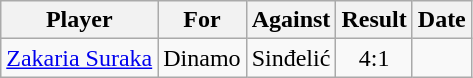<table class="wikitable " border:0; margin-top:0.2em;">
<tr>
<th>Player</th>
<th>For</th>
<th>Against</th>
<th style="text-align:center">Result</th>
<th>Date</th>
</tr>
<tr>
<td> <a href='#'>Zakaria Suraka</a></td>
<td>Dinamo</td>
<td>Sinđelić</td>
<td style="text-align:center">4:1</td>
<td></td>
</tr>
</table>
